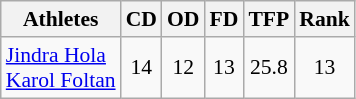<table class="wikitable" border="1" style="font-size:90%">
<tr>
<th>Athletes</th>
<th>CD</th>
<th>OD</th>
<th>FD</th>
<th>TFP</th>
<th>Rank</th>
</tr>
<tr align=center>
<td align=left><a href='#'>Jindra Hola</a><br><a href='#'>Karol Foltan</a></td>
<td>14</td>
<td>12</td>
<td>13</td>
<td>25.8</td>
<td>13</td>
</tr>
</table>
